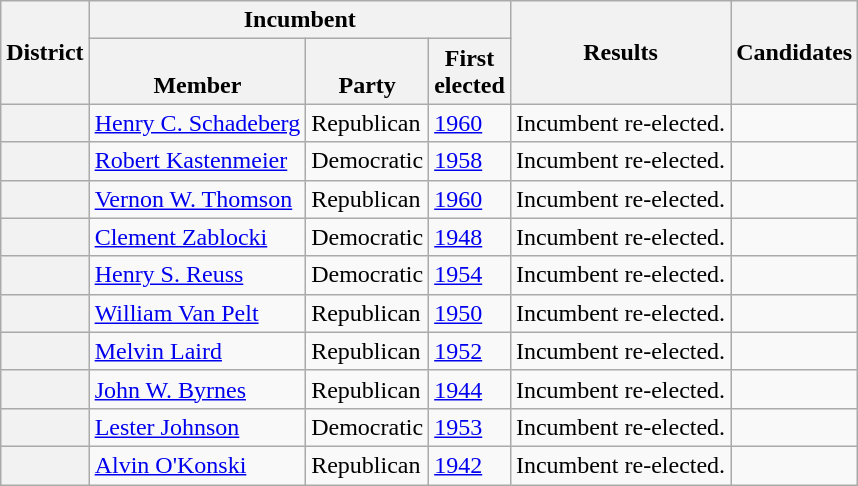<table class="wikitable sortable">
<tr>
<th rowspan=2>District</th>
<th colspan=3>Incumbent</th>
<th rowspan=2>Results</th>
<th rowspan=2 class="unsortable">Candidates</th>
</tr>
<tr valign=bottom>
<th>Member</th>
<th>Party</th>
<th>First<br>elected</th>
</tr>
<tr>
<th></th>
<td><a href='#'>Henry C. Schadeberg</a></td>
<td>Republican</td>
<td><a href='#'>1960</a></td>
<td>Incumbent re-elected.</td>
<td nowrap></td>
</tr>
<tr>
<th></th>
<td><a href='#'>Robert Kastenmeier</a></td>
<td>Democratic</td>
<td><a href='#'>1958</a></td>
<td>Incumbent re-elected.</td>
<td nowrap></td>
</tr>
<tr>
<th></th>
<td><a href='#'>Vernon W. Thomson</a></td>
<td>Republican</td>
<td><a href='#'>1960</a></td>
<td>Incumbent re-elected.</td>
<td nowrap></td>
</tr>
<tr>
<th></th>
<td><a href='#'>Clement Zablocki</a></td>
<td>Democratic</td>
<td><a href='#'>1948</a></td>
<td>Incumbent re-elected.</td>
<td nowrap></td>
</tr>
<tr>
<th></th>
<td><a href='#'>Henry S. Reuss</a></td>
<td>Democratic</td>
<td><a href='#'>1954</a></td>
<td>Incumbent re-elected.</td>
<td nowrap></td>
</tr>
<tr>
<th></th>
<td><a href='#'>William Van Pelt</a></td>
<td>Republican</td>
<td><a href='#'>1950</a></td>
<td>Incumbent re-elected.</td>
<td nowrap></td>
</tr>
<tr>
<th></th>
<td><a href='#'>Melvin Laird</a></td>
<td>Republican</td>
<td><a href='#'>1952</a></td>
<td>Incumbent re-elected.</td>
<td nowrap></td>
</tr>
<tr>
<th></th>
<td><a href='#'>John W. Byrnes</a></td>
<td>Republican</td>
<td><a href='#'>1944</a></td>
<td>Incumbent re-elected.</td>
<td nowrap></td>
</tr>
<tr>
<th></th>
<td><a href='#'>Lester Johnson</a></td>
<td>Democratic</td>
<td><a href='#'>1953 </a></td>
<td>Incumbent re-elected.</td>
<td nowrap></td>
</tr>
<tr>
<th></th>
<td><a href='#'>Alvin O'Konski</a></td>
<td>Republican</td>
<td><a href='#'>1942</a></td>
<td>Incumbent re-elected.</td>
<td nowrap></td>
</tr>
</table>
